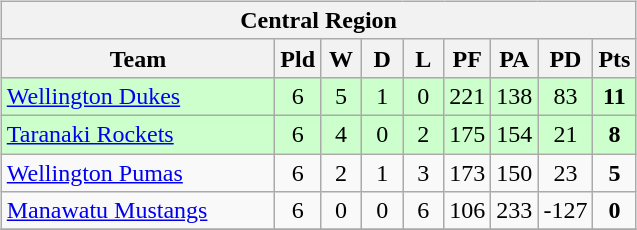<table>
<tr>
<td><br><table class="wikitable" style="text-align:center;">
<tr>
<th colspan=9>Central Region</th>
</tr>
<tr>
<th width=175>Team</th>
<th width=20 abbr="Played">Pld</th>
<th width=20 abbr="Won">W</th>
<th width=20 abbr="Drawn">D</th>
<th width=20 abbr="Lost">L</th>
<th width=20 abbr="Points for">PF</th>
<th width=20 abbr="Points against">PA</th>
<th width=20 abbr="Points difference">PD</th>
<th width=20 abbr="Points">Pts</th>
</tr>
<tr style="background: #ccffcc;">
<td style="text-align:left;"><a href='#'>Wellington Dukes</a></td>
<td>6</td>
<td>5</td>
<td>1</td>
<td>0</td>
<td>221</td>
<td>138</td>
<td>83</td>
<td><strong>11</strong></td>
</tr>
<tr style="background: #ccffcc;">
<td style="text-align:left;"><a href='#'>Taranaki Rockets</a></td>
<td>6</td>
<td>4</td>
<td>0</td>
<td>2</td>
<td>175</td>
<td>154</td>
<td>21</td>
<td><strong>8</strong></td>
</tr>
<tr>
<td style="text-align:left;"><a href='#'>Wellington Pumas</a></td>
<td>6</td>
<td>2</td>
<td>1</td>
<td>3</td>
<td>173</td>
<td>150</td>
<td>23</td>
<td><strong>5</strong></td>
</tr>
<tr>
<td style="text-align:left;"><a href='#'>Manawatu Mustangs</a></td>
<td>6</td>
<td>0</td>
<td>0</td>
<td>6</td>
<td>106</td>
<td>233</td>
<td>-127</td>
<td><strong>0</strong></td>
</tr>
<tr>
</tr>
</table>
</td>
<td><br></td>
</tr>
</table>
